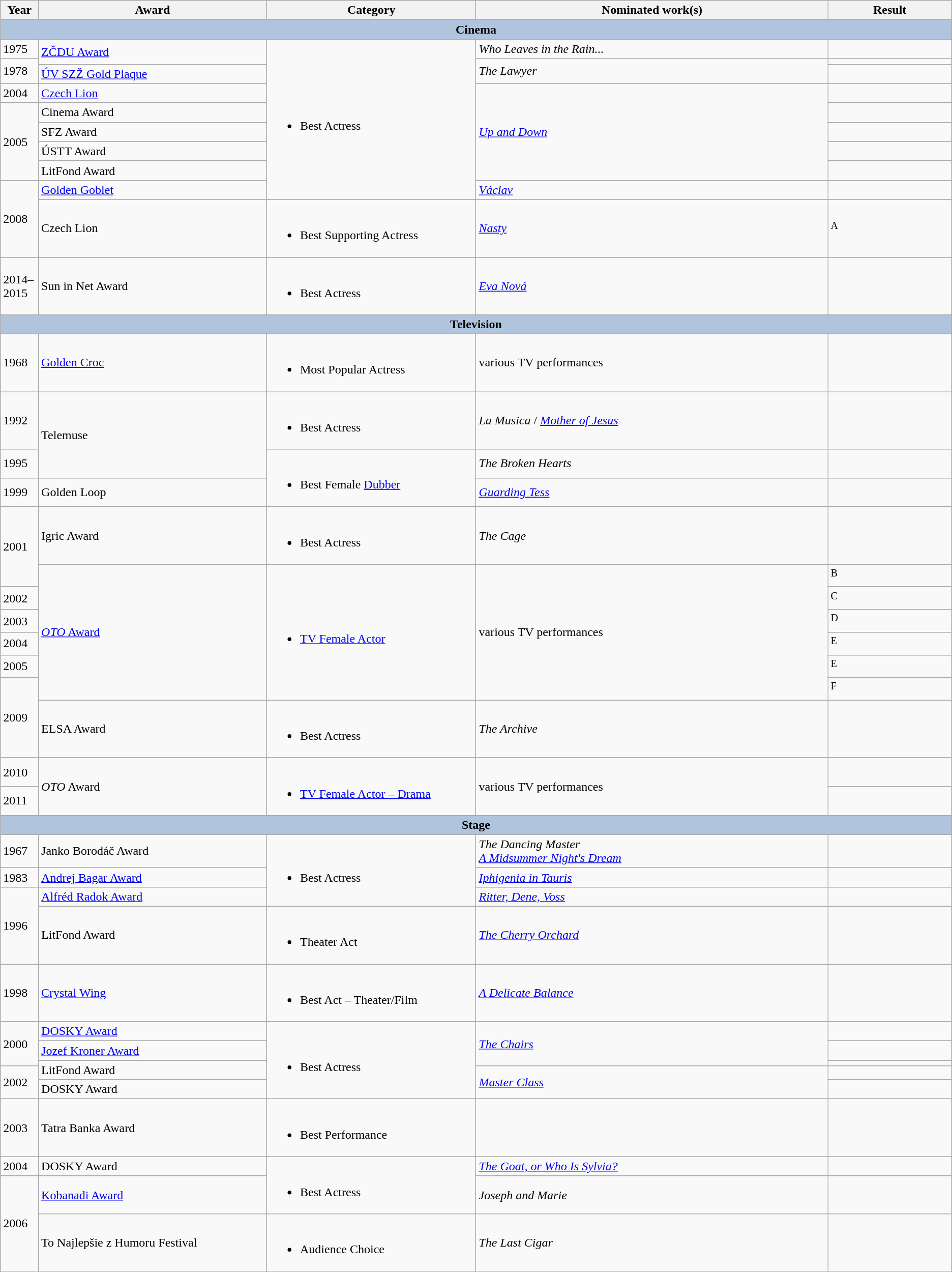<table class="wikitable">
<tr>
<th width=4%>Year</th>
<th width=24%>Award</th>
<th width=22%>Category</th>
<th width=37%>Nominated work(s)</th>
<th colspan="2" width=13%>Result</th>
</tr>
<tr>
<th colspan=5 style="background:#B0C4DE;" width=100%>Cinema</th>
</tr>
<tr>
<td>1975</td>
<td rowspan="2"><a href='#'>ZČDU Award</a></td>
<td rowspan="9"><br><ul><li>Best Actress</li></ul></td>
<td><em>Who Leaves in the Rain...</em></td>
<td></td>
</tr>
<tr>
<td rowspan="2">1978</td>
<td rowspan="2"><em>The Lawyer</em></td>
<td></td>
</tr>
<tr>
<td><a href='#'>ÚV SZŽ Gold Plaque</a></td>
<td></td>
</tr>
<tr>
<td>2004</td>
<td><a href='#'>Czech Lion</a></td>
<td rowspan="5"><em><a href='#'>Up and Down</a></em></td>
<td></td>
</tr>
<tr>
<td rowspan="4">2005</td>
<td>Cinema Award</td>
<td></td>
</tr>
<tr>
<td>SFZ Award</td>
<td></td>
</tr>
<tr>
<td>ÚSTT Award</td>
<td></td>
</tr>
<tr>
<td>LitFond Award</td>
<td></td>
</tr>
<tr>
<td rowspan=2>2008</td>
<td><a href='#'>Golden Goblet</a></td>
<td><em><a href='#'>Václav</a></em></td>
<td></td>
</tr>
<tr>
<td>Czech Lion</td>
<td><br><ul><li>Best Supporting Actress</li></ul></td>
<td><em><a href='#'>Nasty</a></em></td>
<td><sup>A</sup></td>
</tr>
<tr>
<td>2014–2015</td>
<td>Sun in Net Award</td>
<td><br><ul><li>Best Actress</li></ul></td>
<td><em><a href='#'>Eva Nová</a></em></td>
<td></td>
</tr>
<tr>
<th colspan=5 style="background:#B0C4DE;" width=100%>Television</th>
</tr>
<tr>
<td>1968</td>
<td><a href='#'>Golden Croc</a></td>
<td><br><ul><li>Most Popular Actress</li></ul></td>
<td>various TV performances</td>
<td></td>
</tr>
<tr>
<td>1992</td>
<td rowspan="2">Telemuse</td>
<td><br><ul><li>Best Actress</li></ul></td>
<td><em>La Musica</em>  / <em><a href='#'>Mother of Jesus</a></em></td>
<td></td>
</tr>
<tr>
<td>1995</td>
<td rowspan="2"><br><ul><li>Best Female <a href='#'>Dubber</a></li></ul></td>
<td><em>The Broken Hearts</em></td>
<td></td>
</tr>
<tr>
<td>1999</td>
<td>Golden Loop</td>
<td><em><a href='#'>Guarding Tess</a></em></td>
<td></td>
</tr>
<tr>
<td rowspan=2>2001</td>
<td>Igric Award</td>
<td><br><ul><li>Best Actress</li></ul></td>
<td><em>The Cage</em></td>
<td></td>
</tr>
<tr>
<td rowspan=6><a href='#'><em>OTO</em> Award</a></td>
<td rowspan="6"><br><ul><li><a href='#'>TV Female Actor</a></li></ul></td>
<td rowspan="6">various TV performances</td>
<td><sup>B</sup></td>
</tr>
<tr>
<td>2002</td>
<td><sup>C</sup></td>
</tr>
<tr>
<td>2003</td>
<td><sup>D</sup></td>
</tr>
<tr>
<td>2004</td>
<td><sup>E</sup></td>
</tr>
<tr>
<td>2005</td>
<td><sup>E</sup></td>
</tr>
<tr>
<td rowspan="2">2009</td>
<td><sup>F</sup></td>
</tr>
<tr>
<td>ELSA Award</td>
<td><br><ul><li>Best Actress</li></ul></td>
<td><em>The Archive</em></td>
<td></td>
</tr>
<tr>
<td>2010</td>
<td rowspan=2><em>OTO</em> Award</td>
<td rowspan=2><br><ul><li><a href='#'>TV Female Actor – Drama</a></li></ul></td>
<td rowspan=2>various TV performances</td>
<td></td>
</tr>
<tr>
<td>2011</td>
<td></td>
</tr>
<tr>
<th colspan=5 style="background:#B0C4DE;" width=100%>Stage</th>
</tr>
<tr>
<td>1967</td>
<td>Janko Borodáč Award</td>
<td rowspan="3"><br><ul><li>Best Actress</li></ul></td>
<td><em>The Dancing Master</em>  <br><em><a href='#'>A Midsummer Night's Dream</a></em></td>
<td></td>
</tr>
<tr>
<td>1983</td>
<td><a href='#'>Andrej Bagar Award</a></td>
<td><em><a href='#'>Iphigenia in Tauris</a></em></td>
<td></td>
</tr>
<tr>
<td rowspan="2">1996</td>
<td><a href='#'>Alfréd Radok Award</a></td>
<td><em><a href='#'>Ritter, Dene, Voss</a></em></td>
<td></td>
</tr>
<tr>
<td>LitFond Award</td>
<td><br><ul><li>Theater Act</li></ul></td>
<td><em><a href='#'>The Cherry Orchard</a></em></td>
<td></td>
</tr>
<tr>
<td>1998</td>
<td><a href='#'>Crystal Wing</a></td>
<td><br><ul><li>Best Act – Theater/Film</li></ul></td>
<td><em><a href='#'>A Delicate Balance</a></em></td>
<td></td>
</tr>
<tr>
<td rowspan="3">2000</td>
<td><a href='#'>DOSKY Award</a></td>
<td rowspan="5"><br><ul><li>Best Actress</li></ul></td>
<td rowspan="3"><em><a href='#'>The Chairs</a></em></td>
<td></td>
</tr>
<tr>
<td><a href='#'>Jozef Kroner Award</a></td>
<td></td>
</tr>
<tr>
<td rowspan="2">LitFond Award</td>
<td></td>
</tr>
<tr>
<td rowspan="2">2002</td>
<td rowspan="2"><em><a href='#'>Master Class</a></em></td>
<td></td>
</tr>
<tr>
<td>DOSKY Award</td>
<td></td>
</tr>
<tr>
<td>2003</td>
<td>Tatra Banka Award</td>
<td><br><ul><li>Best Performance</li></ul></td>
<td></td>
<td></td>
</tr>
<tr>
<td>2004</td>
<td>DOSKY Award</td>
<td rowspan="2"><br><ul><li>Best Actress</li></ul></td>
<td><em><a href='#'>The Goat, or Who Is Sylvia?</a></em></td>
<td></td>
</tr>
<tr>
<td rowspan="2">2006</td>
<td><a href='#'>Kobanadi Award</a></td>
<td><em>Joseph and Marie</em> </td>
<td></td>
</tr>
<tr>
<td>To Najlepšie z Humoru Festival</td>
<td><br><ul><li>Audience Choice</li></ul></td>
<td><em>The Last Cigar</em> </td>
<td></td>
</tr>
</table>
